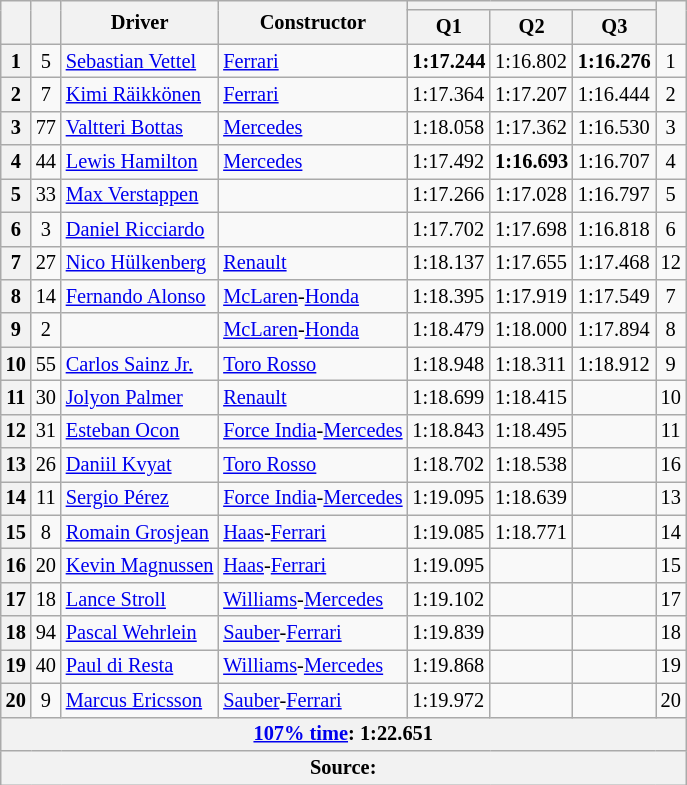<table class="wikitable sortable" style="font-size: 85%;">
<tr>
<th rowspan="2"></th>
<th rowspan="2"></th>
<th rowspan="2">Driver</th>
<th rowspan="2">Constructor</th>
<th colspan="3"></th>
<th rowspan="2"></th>
</tr>
<tr>
<th>Q1</th>
<th>Q2</th>
<th>Q3</th>
</tr>
<tr>
<th>1</th>
<td align="center">5</td>
<td> <a href='#'>Sebastian Vettel</a></td>
<td><a href='#'>Ferrari</a></td>
<td><strong>1:17.244</strong></td>
<td>1:16.802</td>
<td><strong>1:16.276</strong></td>
<td align="center">1</td>
</tr>
<tr>
<th>2</th>
<td align="center">7</td>
<td> <a href='#'>Kimi Räikkönen</a></td>
<td><a href='#'>Ferrari</a></td>
<td>1:17.364</td>
<td>1:17.207</td>
<td>1:16.444</td>
<td align="center">2</td>
</tr>
<tr>
<th>3</th>
<td align="center">77</td>
<td> <a href='#'>Valtteri Bottas</a></td>
<td><a href='#'>Mercedes</a></td>
<td>1:18.058</td>
<td>1:17.362</td>
<td>1:16.530</td>
<td align="center">3</td>
</tr>
<tr>
<th>4</th>
<td align="center">44</td>
<td> <a href='#'>Lewis Hamilton</a></td>
<td><a href='#'>Mercedes</a></td>
<td>1:17.492</td>
<td><strong>1:16.693</strong></td>
<td>1:16.707</td>
<td align="center">4</td>
</tr>
<tr>
<th>5</th>
<td align="center">33</td>
<td> <a href='#'>Max Verstappen</a></td>
<td></td>
<td>1:17.266</td>
<td>1:17.028</td>
<td>1:16.797</td>
<td align="center">5</td>
</tr>
<tr>
<th>6</th>
<td align="center">3</td>
<td> <a href='#'>Daniel Ricciardo</a></td>
<td></td>
<td>1:17.702</td>
<td>1:17.698</td>
<td>1:16.818</td>
<td align="center">6</td>
</tr>
<tr>
<th>7</th>
<td align="center">27</td>
<td> <a href='#'>Nico Hülkenberg</a></td>
<td><a href='#'>Renault</a></td>
<td>1:18.137</td>
<td>1:17.655</td>
<td>1:17.468</td>
<td align="center">12</td>
</tr>
<tr>
<th>8</th>
<td align="center">14</td>
<td> <a href='#'>Fernando Alonso</a></td>
<td><a href='#'>McLaren</a>-<a href='#'>Honda</a></td>
<td>1:18.395</td>
<td>1:17.919</td>
<td>1:17.549</td>
<td align="center">7</td>
</tr>
<tr>
<th>9</th>
<td align="center">2</td>
<td></td>
<td><a href='#'>McLaren</a>-<a href='#'>Honda</a></td>
<td>1:18.479</td>
<td>1:18.000</td>
<td>1:17.894</td>
<td align="center">8</td>
</tr>
<tr>
<th>10</th>
<td align="center">55</td>
<td> <a href='#'>Carlos Sainz Jr.</a></td>
<td><a href='#'>Toro Rosso</a></td>
<td>1:18.948</td>
<td>1:18.311</td>
<td>1:18.912</td>
<td align="center">9</td>
</tr>
<tr>
<th>11</th>
<td align="center">30</td>
<td> <a href='#'>Jolyon Palmer</a></td>
<td><a href='#'>Renault</a></td>
<td>1:18.699</td>
<td>1:18.415</td>
<td></td>
<td align="center">10</td>
</tr>
<tr>
<th>12</th>
<td align="center">31</td>
<td> <a href='#'>Esteban Ocon</a></td>
<td><a href='#'>Force India</a>-<a href='#'>Mercedes</a></td>
<td>1:18.843</td>
<td>1:18.495</td>
<td></td>
<td align="center">11</td>
</tr>
<tr>
<th>13</th>
<td align="center">26</td>
<td> <a href='#'>Daniil Kvyat</a></td>
<td><a href='#'>Toro Rosso</a></td>
<td>1:18.702</td>
<td>1:18.538</td>
<td></td>
<td align="center">16</td>
</tr>
<tr>
<th>14</th>
<td align="center">11</td>
<td> <a href='#'>Sergio Pérez</a></td>
<td><a href='#'>Force India</a>-<a href='#'>Mercedes</a></td>
<td>1:19.095</td>
<td>1:18.639</td>
<td></td>
<td align="center">13</td>
</tr>
<tr>
<th>15</th>
<td align="center">8</td>
<td> <a href='#'>Romain Grosjean</a></td>
<td><a href='#'>Haas</a>-<a href='#'>Ferrari</a></td>
<td>1:19.085</td>
<td>1:18.771</td>
<td></td>
<td align="center">14</td>
</tr>
<tr>
<th>16</th>
<td align="center">20</td>
<td> <a href='#'>Kevin Magnussen</a></td>
<td><a href='#'>Haas</a>-<a href='#'>Ferrari</a></td>
<td>1:19.095</td>
<td></td>
<td></td>
<td align="center">15</td>
</tr>
<tr>
<th>17</th>
<td align="center">18</td>
<td> <a href='#'>Lance Stroll</a></td>
<td><a href='#'>Williams</a>-<a href='#'>Mercedes</a></td>
<td>1:19.102</td>
<td></td>
<td></td>
<td align="center">17</td>
</tr>
<tr>
<th>18</th>
<td align="center">94</td>
<td> <a href='#'>Pascal Wehrlein</a></td>
<td><a href='#'>Sauber</a>-<a href='#'>Ferrari</a></td>
<td>1:19.839</td>
<td></td>
<td></td>
<td align="center">18</td>
</tr>
<tr>
<th>19</th>
<td align="center">40</td>
<td> <a href='#'>Paul di Resta</a></td>
<td><a href='#'>Williams</a>-<a href='#'>Mercedes</a></td>
<td>1:19.868</td>
<td></td>
<td></td>
<td align="center">19</td>
</tr>
<tr>
<th>20</th>
<td align="center">9</td>
<td> <a href='#'>Marcus Ericsson</a></td>
<td><a href='#'>Sauber</a>-<a href='#'>Ferrari</a></td>
<td>1:19.972</td>
<td></td>
<td></td>
<td align="center">20</td>
</tr>
<tr>
<th colspan="8"><a href='#'>107% time</a>: 1:22.651</th>
</tr>
<tr>
<th colspan="8">Source:</th>
</tr>
</table>
